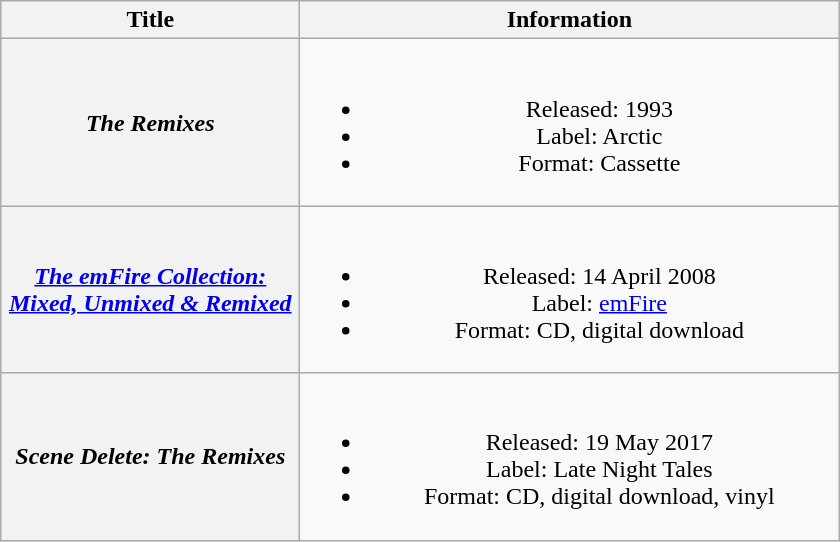<table class="wikitable plainrowheaders" style="text-align:center;">
<tr>
<th scope="col" style="width:12em;">Title</th>
<th scope="col" style="width:22em;">Information</th>
</tr>
<tr>
<th scope="row"><em>The Remixes</em></th>
<td><br><ul><li>Released: 1993</li><li>Label: Arctic</li><li>Format: Cassette</li></ul></td>
</tr>
<tr>
<th scope="row"><em><a href='#'>The emFire Collection: Mixed, Unmixed & Remixed</a></em></th>
<td><br><ul><li>Released: 14 April 2008</li><li>Label: <a href='#'>emFire</a></li><li>Format: CD, digital download</li></ul></td>
</tr>
<tr>
<th scope="row"><em>Scene Delete: The Remixes</em></th>
<td><br><ul><li>Released: 19 May 2017</li><li>Label: Late Night Tales</li><li>Format: CD, digital download, vinyl</li></ul></td>
</tr>
</table>
